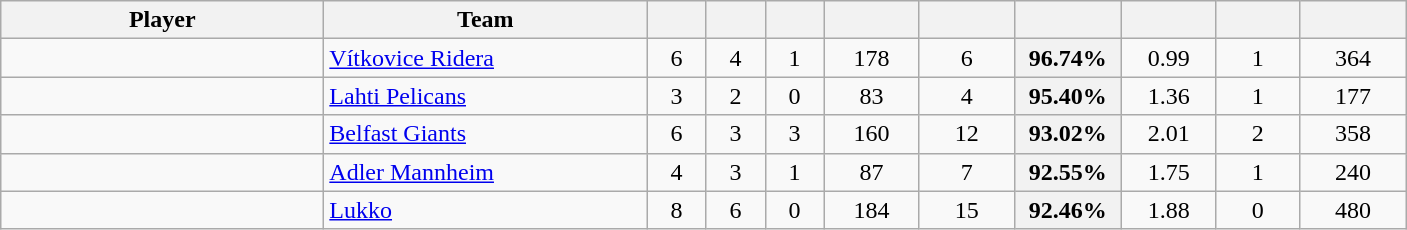<table class="wikitable sortable" style="text-align: center">
<tr>
<th style="width: 13em;">Player</th>
<th style="width: 13em;">Team</th>
<th style="width: 2em;"></th>
<th style="width: 2em;"></th>
<th style="width: 2em;"></th>
<th style="width: 3.5em;"></th>
<th style="width: 3.5em;"></th>
<th style="width: 4em;"></th>
<th style="width: 3.5em;"></th>
<th style="width: 3em;"></th>
<th style="width: 4em;"></th>
</tr>
<tr>
<td style="text-align:left;"> </td>
<td style="text-align:left;"> <a href='#'>Vítkovice Ridera</a></td>
<td>6</td>
<td>4</td>
<td>1</td>
<td>178</td>
<td>6</td>
<th>96.74%</th>
<td>0.99</td>
<td>1</td>
<td>364</td>
</tr>
<tr>
<td style="text-align:left;"> </td>
<td style="text-align:left;"> <a href='#'>Lahti Pelicans</a></td>
<td>3</td>
<td>2</td>
<td>0</td>
<td>83</td>
<td>4</td>
<th>95.40%</th>
<td>1.36</td>
<td>1</td>
<td>177</td>
</tr>
<tr>
<td style="text-align:left;"> </td>
<td style="text-align:left;"> <a href='#'>Belfast Giants</a></td>
<td>6</td>
<td>3</td>
<td>3</td>
<td>160</td>
<td>12</td>
<th>93.02%</th>
<td>2.01</td>
<td>2</td>
<td>358</td>
</tr>
<tr>
<td style="text-align:left;"> </td>
<td style="text-align:left;"> <a href='#'>Adler Mannheim</a></td>
<td>4</td>
<td>3</td>
<td>1</td>
<td>87</td>
<td>7</td>
<th>92.55%</th>
<td>1.75</td>
<td>1</td>
<td>240</td>
</tr>
<tr>
<td style="text-align:left;"> </td>
<td style="text-align:left;"> <a href='#'>Lukko</a></td>
<td>8</td>
<td>6</td>
<td>0</td>
<td>184</td>
<td>15</td>
<th>92.46%</th>
<td>1.88</td>
<td>0</td>
<td>480</td>
</tr>
</table>
